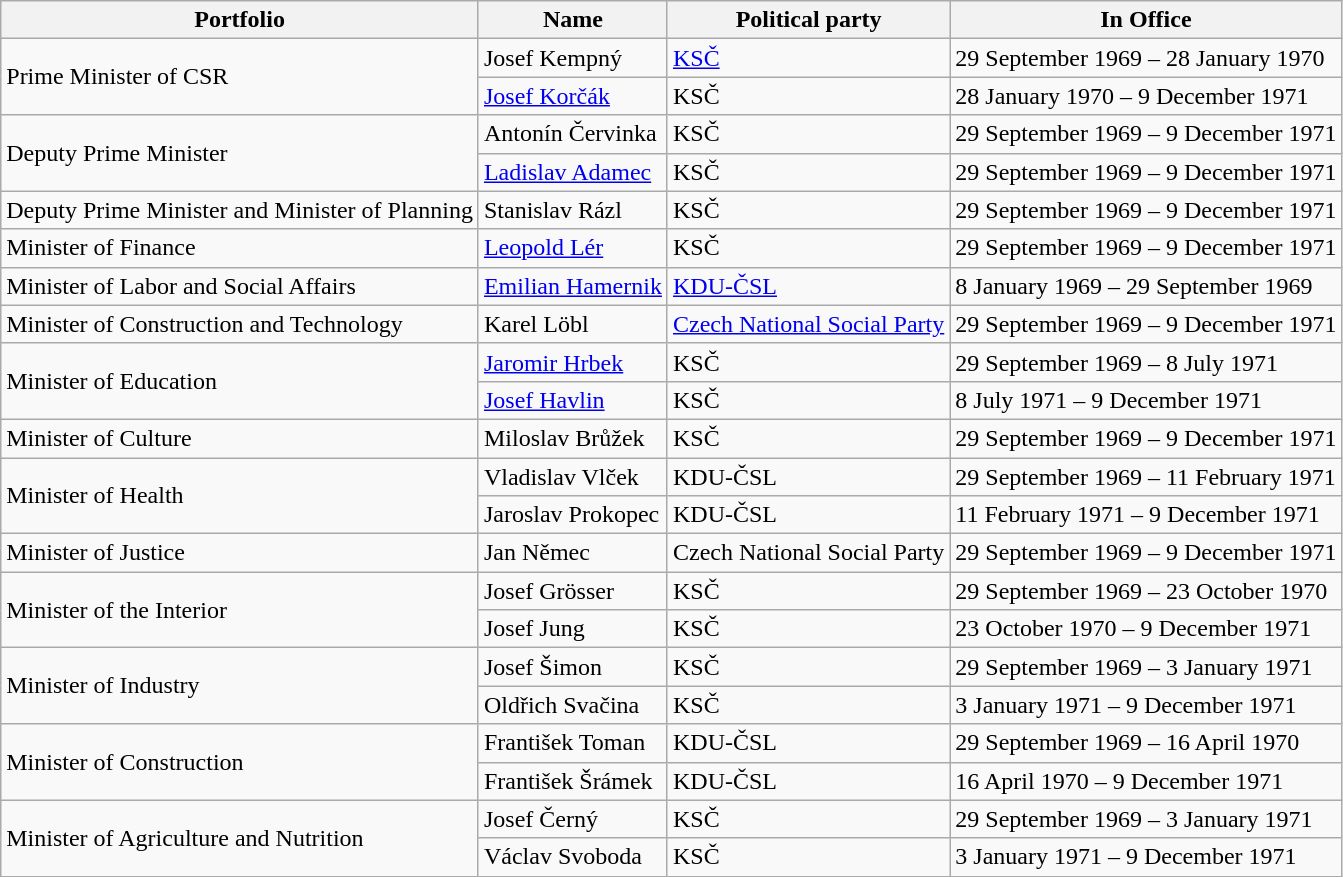<table class="wikitable">
<tr>
<th>Portfolio</th>
<th>Name</th>
<th>Political party</th>
<th>In Office</th>
</tr>
<tr>
<td rowspan=2>Prime Minister of CSR</td>
<td>Josef Kempný</td>
<td><a href='#'>KSČ</a></td>
<td>29 September 1969 – 28 January 1970</td>
</tr>
<tr>
<td><a href='#'>Josef Korčák</a></td>
<td>KSČ</td>
<td>28 January 1970 – 9 December 1971</td>
</tr>
<tr>
<td rowspan=2>Deputy Prime Minister</td>
<td>Antonín Červinka</td>
<td>KSČ</td>
<td>29 September 1969 – 9 December 1971</td>
</tr>
<tr>
<td><a href='#'>Ladislav Adamec</a></td>
<td>KSČ</td>
<td>29 September 1969 – 9 December 1971</td>
</tr>
<tr>
<td>Deputy Prime Minister and Minister of Planning</td>
<td>Stanislav Rázl</td>
<td>KSČ</td>
<td>29 September 1969 – 9 December 1971</td>
</tr>
<tr>
<td>Minister of Finance</td>
<td><a href='#'>Leopold Lér</a></td>
<td>KSČ</td>
<td>29 September 1969 – 9 December 1971</td>
</tr>
<tr>
<td>Minister of Labor and Social Affairs</td>
<td><a href='#'>Emilian Hamernik</a></td>
<td><a href='#'>KDU-ČSL</a></td>
<td>8 January 1969 – 29 September 1969</td>
</tr>
<tr>
<td>Minister of Construction and Technology</td>
<td>Karel Löbl</td>
<td><a href='#'>Czech National Social Party</a></td>
<td>29 September 1969 – 9 December 1971</td>
</tr>
<tr>
<td rowspan=2>Minister of Education</td>
<td><a href='#'>Jaromir Hrbek</a></td>
<td>KSČ</td>
<td>29 September 1969 – 8 July 1971</td>
</tr>
<tr>
<td><a href='#'>Josef Havlin</a></td>
<td>KSČ</td>
<td>8 July 1971 – 9 December 1971</td>
</tr>
<tr>
<td>Minister of Culture</td>
<td>Miloslav Brůžek</td>
<td>KSČ</td>
<td>29 September 1969 – 9 December 1971</td>
</tr>
<tr>
<td rowspan=2>Minister of Health</td>
<td>Vladislav Vlček</td>
<td>KDU-ČSL</td>
<td>29 September 1969 – 11 February 1971</td>
</tr>
<tr>
<td>Jaroslav Prokopec</td>
<td>KDU-ČSL</td>
<td>11 February 1971 – 9 December 1971</td>
</tr>
<tr>
<td>Minister of Justice</td>
<td>Jan Němec</td>
<td>Czech National Social Party</td>
<td>29 September 1969 – 9 December 1971</td>
</tr>
<tr>
<td rowspan=2>Minister of the Interior</td>
<td>Josef Grösser</td>
<td>KSČ</td>
<td>29 September 1969 – 23 October 1970</td>
</tr>
<tr>
<td>Josef Jung</td>
<td>KSČ</td>
<td>23 October 1970 – 9 December 1971</td>
</tr>
<tr>
<td rowspan=2>Minister of Industry</td>
<td>Josef Šimon</td>
<td>KSČ</td>
<td>29 September 1969 – 3 January 1971</td>
</tr>
<tr>
<td>Oldřich Svačina</td>
<td>KSČ</td>
<td>3 January 1971 – 9 December 1971</td>
</tr>
<tr>
<td rowspan=2>Minister of Construction</td>
<td>František Toman</td>
<td>KDU-ČSL</td>
<td>29 September 1969 – 16 April 1970</td>
</tr>
<tr>
<td>František Šrámek</td>
<td>KDU-ČSL</td>
<td>16 April 1970 – 9 December 1971</td>
</tr>
<tr>
<td rowspan=2>Minister of Agriculture and Nutrition</td>
<td>Josef Černý</td>
<td>KSČ</td>
<td>29 September 1969 – 3 January 1971</td>
</tr>
<tr>
<td>Václav Svoboda</td>
<td>KSČ</td>
<td>3 January 1971 – 9 December 1971</td>
</tr>
</table>
